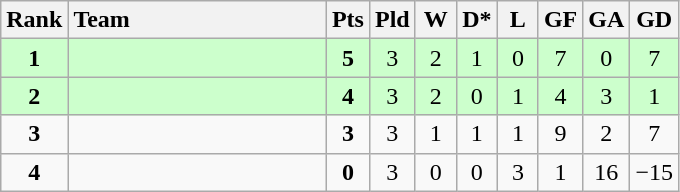<table class="wikitable" style="text-align: center;">
<tr>
<th width=30>Rank</th>
<th width=165 style="text-align:left;">Team</th>
<th width=20>Pts</th>
<th width=20>Pld</th>
<th width=20>W</th>
<th width=20>D*</th>
<th width=20>L</th>
<th width=20>GF</th>
<th width=20>GA</th>
<th width=20>GD</th>
</tr>
<tr style="background:#ccffcc;">
<td><strong>1</strong></td>
<td style="text-align:left;"></td>
<td><strong>5</strong></td>
<td>3</td>
<td>2</td>
<td>1</td>
<td>0</td>
<td>7</td>
<td>0</td>
<td>7</td>
</tr>
<tr style="background:#ccffcc;">
<td><strong>2</strong></td>
<td style="text-align:left;"></td>
<td><strong>4</strong></td>
<td>3</td>
<td>2</td>
<td>0</td>
<td>1</td>
<td>4</td>
<td>3</td>
<td>1</td>
</tr>
<tr>
<td><strong>3</strong></td>
<td style="text-align:left;"></td>
<td><strong>3</strong></td>
<td>3</td>
<td>1</td>
<td>1</td>
<td>1</td>
<td>9</td>
<td>2</td>
<td>7</td>
</tr>
<tr>
<td><strong>4</strong></td>
<td style="text-align:left;"></td>
<td><strong>0</strong></td>
<td>3</td>
<td>0</td>
<td>0</td>
<td>3</td>
<td>1</td>
<td>16</td>
<td>−15</td>
</tr>
</table>
